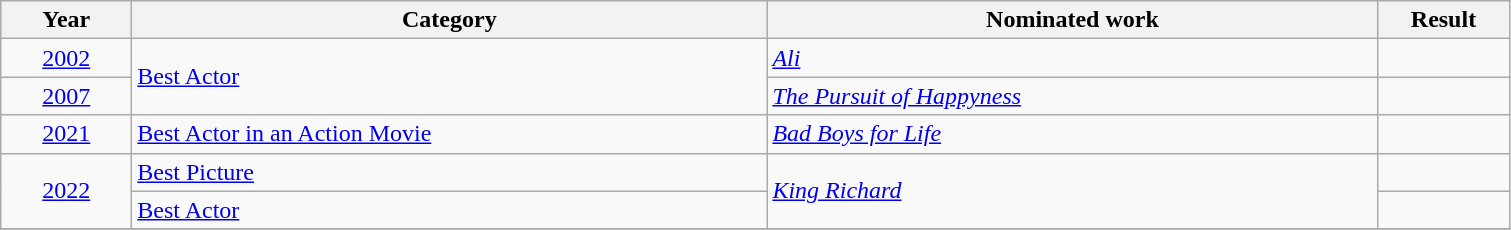<table class=wikitable>
<tr>
<th scope="col" style="width:5em;">Year</th>
<th scope="col" style="width:26em;">Category</th>
<th scope="col" style="width:25em;">Nominated work</th>
<th scope="col" style="width:5em;">Result</th>
</tr>
<tr>
<td style="text-align:center;"><a href='#'>2002</a></td>
<td rowspan="2"><a href='#'>Best Actor</a></td>
<td><em><a href='#'>Ali</a></em></td>
<td></td>
</tr>
<tr>
<td style="text-align:center;"><a href='#'>2007</a></td>
<td><em><a href='#'>The Pursuit of Happyness</a></em></td>
<td></td>
</tr>
<tr>
<td style="text-align:center;"><a href='#'>2021</a></td>
<td><a href='#'>Best Actor in an Action Movie</a></td>
<td><em><a href='#'>Bad Boys for Life</a></em></td>
<td></td>
</tr>
<tr>
<td style="text-align:center;", rowspan="2"><a href='#'>2022</a></td>
<td><a href='#'>Best Picture</a></td>
<td rowspan="2"><em><a href='#'>King Richard</a></em></td>
<td></td>
</tr>
<tr>
<td><a href='#'>Best Actor</a></td>
<td></td>
</tr>
<tr>
</tr>
</table>
